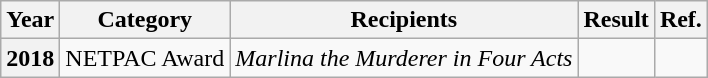<table class="wikitable plainrowheaders sortable">
<tr>
<th>Year</th>
<th>Category</th>
<th>Recipients</th>
<th>Result</th>
<th class="unsortable">Ref.</th>
</tr>
<tr>
<th>2018</th>
<td>NETPAC Award</td>
<td><em>Marlina the Murderer in Four Acts</em></td>
<td></td>
<td><br></td>
</tr>
</table>
